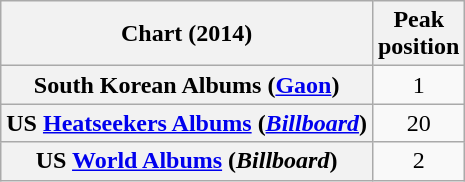<table class="wikitable sortable plainrowheaders" style="text-align:center">
<tr>
<th>Chart (2014)</th>
<th>Peak<br>position</th>
</tr>
<tr>
<th scope="row">South Korean Albums (<a href='#'>Gaon</a>)</th>
<td>1</td>
</tr>
<tr>
<th scope="row">US <a href='#'>Heatseekers Albums</a> (<em><a href='#'>Billboard</a></em>)</th>
<td>20</td>
</tr>
<tr>
<th scope="row">US <a href='#'>World Albums</a> (<em>Billboard</em>)</th>
<td>2</td>
</tr>
</table>
